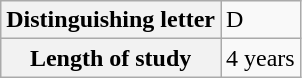<table class="wikitable">
<tr>
<th>Distinguishing letter</th>
<td>D</td>
</tr>
<tr>
<th>Length of study</th>
<td>4 years</td>
</tr>
</table>
